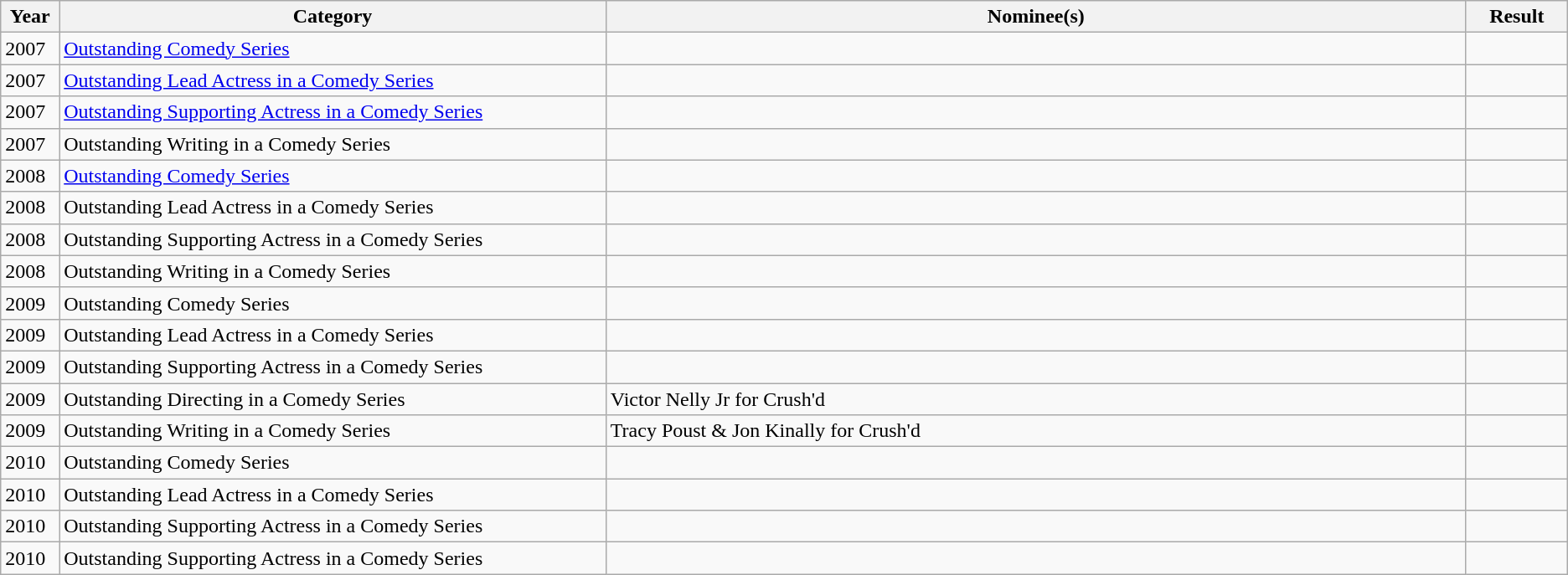<table class="wikitable">
<tr>
<th width="2%">Year</th>
<th width="27%">Category</th>
<th width="42.5%">Nominee(s)</th>
<th width="5%">Result</th>
</tr>
<tr>
<td>2007</td>
<td><a href='#'>Outstanding Comedy Series</a></td>
<td></td>
<td></td>
</tr>
<tr>
<td>2007</td>
<td><a href='#'>Outstanding Lead Actress in a Comedy Series</a></td>
<td></td>
<td></td>
</tr>
<tr>
<td>2007</td>
<td><a href='#'>Outstanding Supporting Actress in a Comedy Series</a></td>
<td></td>
<td></td>
</tr>
<tr>
<td>2007</td>
<td>Outstanding Writing in a Comedy Series</td>
<td></td>
<td></td>
</tr>
<tr>
<td>2008</td>
<td><a href='#'>Outstanding Comedy Series</a></td>
<td></td>
<td></td>
</tr>
<tr>
<td>2008</td>
<td>Outstanding Lead Actress in a Comedy Series</td>
<td></td>
<td></td>
</tr>
<tr>
<td>2008</td>
<td>Outstanding Supporting Actress in a Comedy Series</td>
<td></td>
<td></td>
</tr>
<tr>
<td>2008</td>
<td>Outstanding Writing in a Comedy Series</td>
<td></td>
<td></td>
</tr>
<tr>
<td>2009</td>
<td NAACP Image Award for Outstanding Comedy Series>Outstanding Comedy Series</td>
<td></td>
<td></td>
</tr>
<tr>
<td>2009</td>
<td>Outstanding Lead Actress in a Comedy Series</td>
<td></td>
<td></td>
</tr>
<tr>
<td>2009</td>
<td>Outstanding Supporting Actress in a Comedy Series</td>
<td></td>
<td></td>
</tr>
<tr>
<td>2009</td>
<td>Outstanding Directing in a Comedy Series</td>
<td>Victor Nelly Jr for Crush'd</td>
<td></td>
</tr>
<tr>
<td>2009</td>
<td>Outstanding Writing in a Comedy Series</td>
<td>Tracy Poust & Jon Kinally for Crush'd</td>
<td></td>
</tr>
<tr>
<td>2010</td>
<td NAACP Image Award for Outstanding Comedy Series>Outstanding Comedy Series</td>
<td></td>
<td></td>
</tr>
<tr>
<td>2010</td>
<td>Outstanding Lead Actress in a Comedy Series</td>
<td></td>
<td></td>
</tr>
<tr>
<td>2010</td>
<td>Outstanding Supporting Actress in a Comedy Series</td>
<td></td>
<td></td>
</tr>
<tr>
<td>2010</td>
<td>Outstanding Supporting Actress in a Comedy Series</td>
<td></td>
<td></td>
</tr>
</table>
